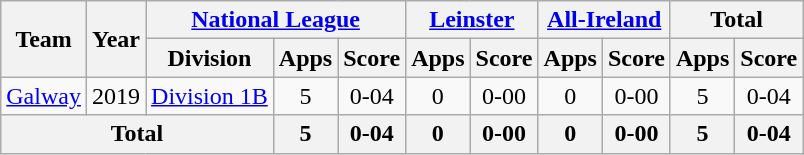<table class="wikitable" style="text-align:center">
<tr>
<th rowspan="2">Team</th>
<th rowspan="2">Year</th>
<th colspan="3"><a href='#'>National League</a></th>
<th colspan="2"><a href='#'>Leinster</a></th>
<th colspan="2"><a href='#'>All-Ireland</a></th>
<th colspan="2">Total</th>
</tr>
<tr>
<th>Division</th>
<th>Apps</th>
<th>Score</th>
<th>Apps</th>
<th>Score</th>
<th>Apps</th>
<th>Score</th>
<th>Apps</th>
<th>Score</th>
</tr>
<tr>
<td rowspan="1"><a href='#'>Galway</a></td>
<td>2019</td>
<td rowspan="1"><a href='#'>Division 1B</a></td>
<td>5</td>
<td>0-04</td>
<td>0</td>
<td>0-00</td>
<td>0</td>
<td>0-00</td>
<td>5</td>
<td>0-04</td>
</tr>
<tr>
<th colspan="3">Total</th>
<th>5</th>
<th>0-04</th>
<th>0</th>
<th>0-00</th>
<th>0</th>
<th>0-00</th>
<th>5</th>
<th>0-04</th>
</tr>
</table>
